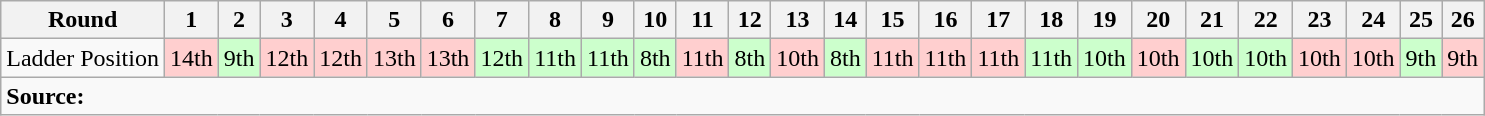<table class="wikitable">
<tr>
<th>Round</th>
<th>1</th>
<th>2</th>
<th>3</th>
<th>4</th>
<th>5</th>
<th>6</th>
<th>7</th>
<th>8</th>
<th>9</th>
<th>10</th>
<th>11</th>
<th>12</th>
<th>13</th>
<th>14</th>
<th>15</th>
<th>16</th>
<th>17</th>
<th>18</th>
<th>19</th>
<th>20</th>
<th>21</th>
<th>22</th>
<th>23</th>
<th>24</th>
<th>25</th>
<th>26</th>
</tr>
<tr>
<td>Ladder Position</td>
<td style="text-align:center; background:#FFCFCF">14th</td>
<td style="text-align:center; background:#cfc;">9th</td>
<td style="text-align:center; background:#FFCFCF">12th</td>
<td style="text-align:center; background:#FFCFCF">12th</td>
<td style="text-align:center; background:#FFCFCF">13th</td>
<td style="text-align:center; background:#FFCFCF">13th</td>
<td style="text-align:center; background:#cfc;">12th</td>
<td style="text-align:center; background:#cfc;">11th</td>
<td style="text-align:center; background:#cfc;">11th</td>
<td style="text-align:center; background:#cfc;">8th</td>
<td style="text-align:center; background:#FFCFCF">11th</td>
<td style="text-align:center; background:#cfc;">8th</td>
<td style="text-align:center; background:#FFCFCF">10th</td>
<td style="text-align:center; background:#cfc;">8th</td>
<td style="text-align:center; background:#FFCFCF">11th</td>
<td style="text-align:center; background:#FFCFCF">11th</td>
<td style="text-align:center; background:#FFCFCF">11th</td>
<td style="text-align:center; background:#cfc;">11th</td>
<td style="text-align:center; background:#cfc;">10th</td>
<td style="text-align:center; background:#FFCFCF">10th</td>
<td style="text-align:center; background:#cfc;">10th</td>
<td style="text-align:center; background:#cfc;">10th</td>
<td style="text-align:center; background:#FFCFCF">10th</td>
<td style="text-align:center; background:#FFCFCF">10th</td>
<td style="text-align:center; background:#cfc;">9th</td>
<td style="text-align:center; background:#FFCFCF">9th</td>
</tr>
<tr>
<td colspan="27"><strong>Source:</strong> </td>
</tr>
</table>
